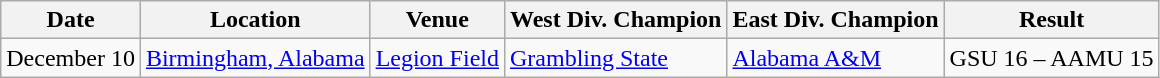<table class="wikitable">
<tr>
<th>Date</th>
<th>Location</th>
<th>Venue</th>
<th>West Div. Champion</th>
<th>East Div. Champion</th>
<th>Result</th>
</tr>
<tr>
<td>December 10</td>
<td><a href='#'>Birmingham, Alabama</a></td>
<td><a href='#'>Legion Field</a></td>
<td><a href='#'>Grambling State</a></td>
<td><a href='#'>Alabama A&M</a></td>
<td>GSU 16 – AAMU 15</td>
</tr>
</table>
